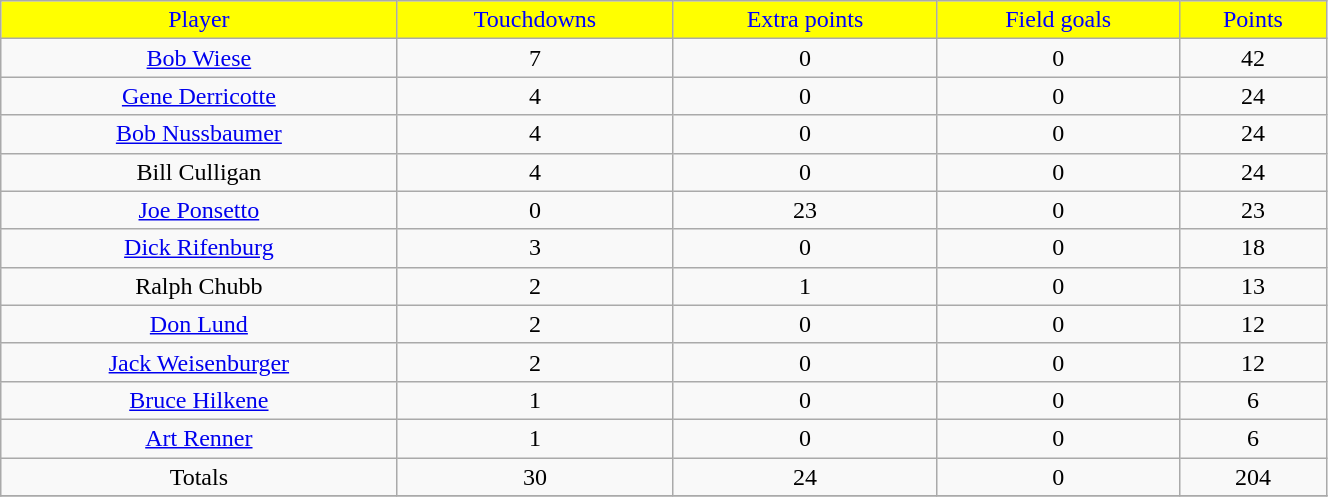<table class="wikitable" width="70%">
<tr align="center"  style="background:yellow;color:blue;">
<td>Player</td>
<td>Touchdowns</td>
<td>Extra points</td>
<td>Field goals</td>
<td>Points</td>
</tr>
<tr align="center" bgcolor="">
<td><a href='#'>Bob Wiese</a></td>
<td>7</td>
<td>0</td>
<td>0</td>
<td>42</td>
</tr>
<tr align="center" bgcolor="">
<td><a href='#'>Gene Derricotte</a></td>
<td>4</td>
<td>0</td>
<td>0</td>
<td>24</td>
</tr>
<tr align="center">
<td><a href='#'>Bob Nussbaumer</a></td>
<td>4</td>
<td>0</td>
<td>0</td>
<td>24</td>
</tr>
<tr align="center" bgcolor="">
<td>Bill Culligan</td>
<td>4</td>
<td>0</td>
<td>0</td>
<td>24</td>
</tr>
<tr align="center" bgcolor="">
<td><a href='#'>Joe Ponsetto</a></td>
<td>0</td>
<td>23</td>
<td>0</td>
<td>23</td>
</tr>
<tr align="center" bgcolor="">
<td><a href='#'>Dick Rifenburg</a></td>
<td>3</td>
<td>0</td>
<td>0</td>
<td>18</td>
</tr>
<tr align="center" bgcolor="">
<td>Ralph Chubb</td>
<td>2</td>
<td>1</td>
<td>0</td>
<td>13</td>
</tr>
<tr align="center" bgcolor="">
<td><a href='#'>Don Lund</a></td>
<td>2</td>
<td>0</td>
<td>0</td>
<td>12</td>
</tr>
<tr align="center" bgcolor="">
<td><a href='#'>Jack Weisenburger</a></td>
<td>2</td>
<td>0</td>
<td>0</td>
<td>12</td>
</tr>
<tr align="center" bgcolor="">
<td><a href='#'>Bruce Hilkene</a></td>
<td>1</td>
<td>0</td>
<td>0</td>
<td>6</td>
</tr>
<tr align="center" bgcolor="">
<td><a href='#'>Art Renner</a></td>
<td>1</td>
<td>0</td>
<td>0</td>
<td>6</td>
</tr>
<tr align="center" bgcolor="">
<td>Totals</td>
<td>30</td>
<td>24</td>
<td>0</td>
<td>204</td>
</tr>
<tr align="center" bgcolor="">
</tr>
</table>
